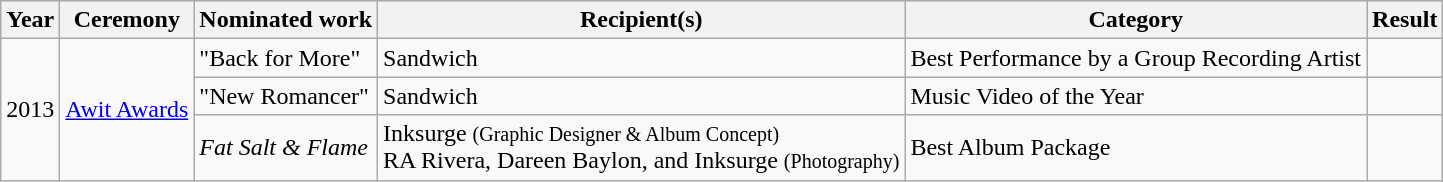<table class="wikitable">
<tr>
<th>Year</th>
<th>Ceremony</th>
<th>Nominated work</th>
<th>Recipient(s)</th>
<th>Category</th>
<th>Result</th>
</tr>
<tr>
<td rowspan=3>2013</td>
<td rowspan=3><a href='#'>Awit Awards</a></td>
<td>"Back for More"</td>
<td>Sandwich</td>
<td>Best Performance by a Group Recording Artist</td>
<td></td>
</tr>
<tr>
<td>"New Romancer"</td>
<td>Sandwich</td>
<td>Music Video of the Year</td>
<td></td>
</tr>
<tr>
<td><em>Fat Salt & Flame</em></td>
<td>Inksurge <small>(Graphic Designer & Album Concept)</small><br>RA Rivera, Dareen Baylon, and Inksurge <small>(Photography)</small></td>
<td>Best Album Package</td>
<td></td>
</tr>
</table>
